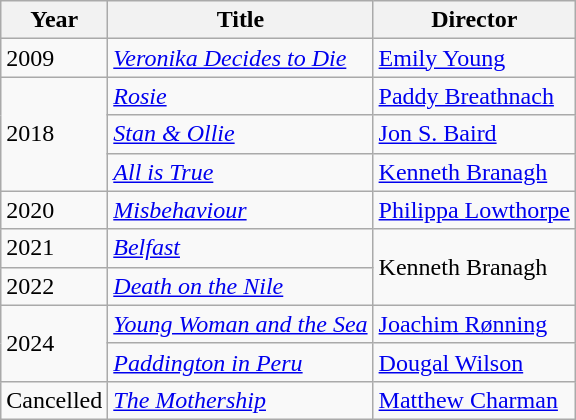<table class="wikitable">
<tr>
<th>Year</th>
<th>Title</th>
<th>Director</th>
</tr>
<tr>
<td>2009</td>
<td><em><a href='#'>Veronika Decides to Die</a></em></td>
<td><a href='#'>Emily Young</a></td>
</tr>
<tr>
<td rowspan=3>2018</td>
<td><em><a href='#'>Rosie</a></em></td>
<td><a href='#'>Paddy Breathnach</a></td>
</tr>
<tr>
<td><em><a href='#'>Stan & Ollie</a></em></td>
<td><a href='#'>Jon S. Baird</a></td>
</tr>
<tr>
<td><em><a href='#'>All is True</a></em></td>
<td><a href='#'>Kenneth Branagh</a></td>
</tr>
<tr>
<td>2020</td>
<td><em><a href='#'>Misbehaviour</a></em></td>
<td><a href='#'>Philippa Lowthorpe</a></td>
</tr>
<tr>
<td>2021</td>
<td><em><a href='#'>Belfast</a></em></td>
<td rowspan=2>Kenneth Branagh</td>
</tr>
<tr>
<td>2022</td>
<td><em><a href='#'>Death on the Nile</a></em></td>
</tr>
<tr>
<td rowspan="2">2024</td>
<td><em><a href='#'>Young Woman and the Sea</a></em></td>
<td><a href='#'>Joachim Rønning</a></td>
</tr>
<tr>
<td><em><a href='#'>Paddington in Peru</a></em></td>
<td><a href='#'>Dougal Wilson</a></td>
</tr>
<tr>
<td>Cancelled</td>
<td><em><a href='#'>The Mothership</a></em></td>
<td><a href='#'>Matthew Charman</a></td>
</tr>
</table>
